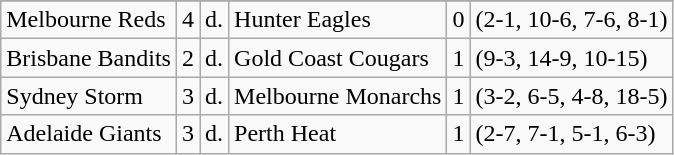<table class="wikitable">
<tr>
</tr>
<tr>
<td>Melbourne Reds</td>
<td>4</td>
<td>d.</td>
<td>Hunter Eagles</td>
<td>0</td>
<td>(2-1, 10-6, 7-6, 8-1)</td>
</tr>
<tr>
<td>Brisbane Bandits</td>
<td>2</td>
<td>d.</td>
<td>Gold Coast Cougars</td>
<td>1</td>
<td>(9-3, 14-9, 10-15)</td>
</tr>
<tr>
<td>Sydney Storm</td>
<td>3</td>
<td>d.</td>
<td>Melbourne Monarchs</td>
<td>1</td>
<td>(3-2, 6-5, 4-8, 18-5)</td>
</tr>
<tr>
<td>Adelaide Giants</td>
<td>3</td>
<td>d.</td>
<td>Perth Heat</td>
<td>1</td>
<td>(2-7, 7-1, 5-1, 6-3)</td>
</tr>
</table>
